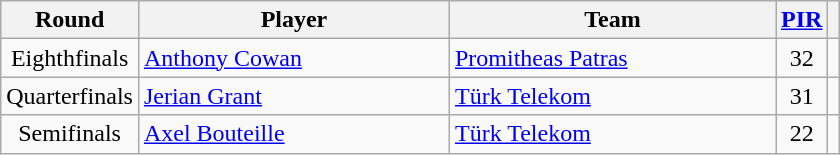<table class="wikitable sortable" style="text-align: center;">
<tr>
<th>Round</th>
<th style="width:200px;">Player</th>
<th style="width:210px;">Team</th>
<th><a href='#'>PIR</a></th>
<th></th>
</tr>
<tr>
<td>Eighthfinals</td>
<td style="text-align:left;"> <a href='#'>Anthony Cowan</a></td>
<td style="text-align:left;"> <a href='#'>Promitheas Patras</a></td>
<td>32</td>
<td></td>
</tr>
<tr>
<td>Quarterfinals</td>
<td style="text-align:left;"> <a href='#'>Jerian Grant</a></td>
<td style="text-align:left;"> <a href='#'>Türk Telekom</a></td>
<td>31</td>
<td></td>
</tr>
<tr>
<td>Semifinals</td>
<td style="text-align:left;"> <a href='#'>Axel Bouteille</a></td>
<td style="text-align:left;"> <a href='#'>Türk Telekom</a></td>
<td>22</td>
<td></td>
</tr>
</table>
